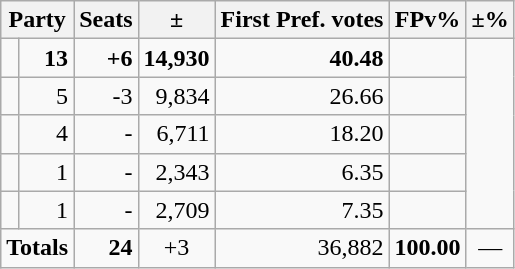<table class=wikitable>
<tr>
<th colspan=2 align=center>Party</th>
<th valign=top>Seats</th>
<th valign=top>±</th>
<th valign=top>First Pref. votes</th>
<th valign=top>FPv%</th>
<th valign=top>±%</th>
</tr>
<tr>
<td></td>
<td align=right><strong>13</strong></td>
<td align=right><strong>+6</strong></td>
<td align=right><strong>14,930</strong></td>
<td align=right><strong>40.48</strong></td>
<td align=right></td>
</tr>
<tr>
<td></td>
<td align=right>5</td>
<td align=right>-3</td>
<td align=right>9,834</td>
<td align=right>26.66</td>
<td align=right></td>
</tr>
<tr>
<td></td>
<td align=right>4</td>
<td align=right>-</td>
<td align=right>6,711</td>
<td align=right>18.20</td>
<td align=right></td>
</tr>
<tr>
<td></td>
<td align=right>1</td>
<td align=right>-</td>
<td align=right>2,343</td>
<td align=right>6.35</td>
<td align=right></td>
</tr>
<tr>
<td></td>
<td align=right>1</td>
<td align=right>-</td>
<td align=right>2,709</td>
<td align=right>7.35</td>
<td align=right></td>
</tr>
<tr>
<td colspan=2 align=center><strong>Totals</strong></td>
<td align=right><strong>24</strong></td>
<td align=center>+3</td>
<td align=right>36,882</td>
<td align=center><strong>100.00</strong></td>
<td align=center>—</td>
</tr>
</table>
